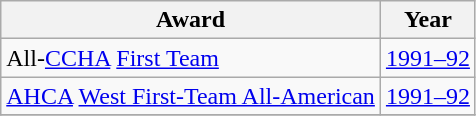<table class="wikitable">
<tr>
<th>Award</th>
<th>Year</th>
</tr>
<tr>
<td>All-<a href='#'>CCHA</a> <a href='#'>First Team</a></td>
<td><a href='#'>1991–92</a></td>
</tr>
<tr>
<td><a href='#'>AHCA</a> <a href='#'>West First-Team All-American</a></td>
<td><a href='#'>1991–92</a></td>
</tr>
<tr>
</tr>
</table>
